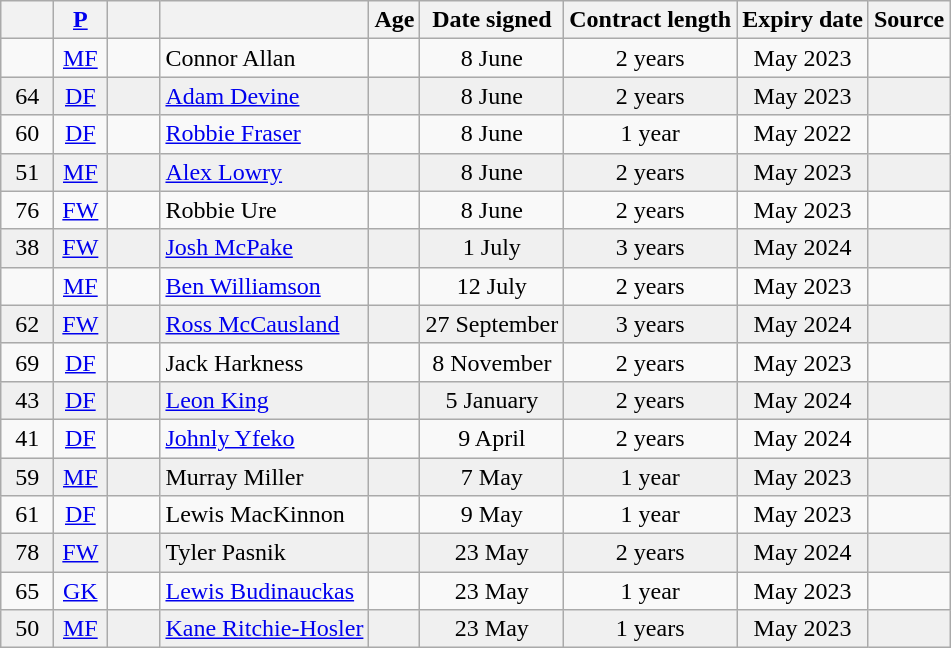<table class="wikitable sortable" style="text-align: center;">
<tr>
<th width=28><br></th>
<th width=28><a href='#'>P</a><br></th>
<th width=28><br></th>
<th><br></th>
<th>Age</th>
<th>Date signed</th>
<th>Contract length</th>
<th>Expiry date</th>
<th>Source</th>
</tr>
<tr>
<td></td>
<td><a href='#'>MF</a></td>
<td></td>
<td align="left">Connor Allan</td>
<td></td>
<td>8 June</td>
<td>2 years</td>
<td>May 2023</td>
<td></td>
</tr>
<tr bgcolor = "#F0F0F0">
<td>64</td>
<td><a href='#'>DF</a></td>
<td></td>
<td align="left"><a href='#'>Adam Devine</a></td>
<td></td>
<td>8 June</td>
<td>2 years</td>
<td>May 2023</td>
<td></td>
</tr>
<tr>
<td>60</td>
<td><a href='#'>DF</a></td>
<td></td>
<td align="left"><a href='#'>Robbie Fraser</a></td>
<td></td>
<td>8 June</td>
<td>1 year</td>
<td>May 2022</td>
<td></td>
</tr>
<tr bgcolor = "#F0F0F0">
<td>51</td>
<td><a href='#'>MF</a></td>
<td></td>
<td align="left"><a href='#'>Alex Lowry</a></td>
<td></td>
<td>8 June</td>
<td>2 years</td>
<td>May 2023</td>
<td></td>
</tr>
<tr>
<td>76</td>
<td><a href='#'>FW</a></td>
<td></td>
<td align="left">Robbie Ure</td>
<td></td>
<td>8 June</td>
<td>2 years</td>
<td>May 2023</td>
<td></td>
</tr>
<tr bgcolor = "#F0F0F0">
<td>38</td>
<td><a href='#'>FW</a></td>
<td></td>
<td align="left"><a href='#'>Josh McPake</a></td>
<td></td>
<td>1 July</td>
<td>3 years</td>
<td>May 2024</td>
<td></td>
</tr>
<tr>
<td></td>
<td><a href='#'>MF</a></td>
<td></td>
<td align="left"><a href='#'>Ben Williamson</a></td>
<td></td>
<td>12 July</td>
<td>2 years</td>
<td>May 2023</td>
<td></td>
</tr>
<tr bgcolor = "#F0F0F0">
<td>62</td>
<td><a href='#'>FW</a></td>
<td></td>
<td align="left"><a href='#'>Ross McCausland</a></td>
<td></td>
<td>27 September</td>
<td>3 years</td>
<td>May 2024</td>
<td></td>
</tr>
<tr>
<td>69</td>
<td><a href='#'>DF</a></td>
<td></td>
<td align="left">Jack Harkness</td>
<td></td>
<td>8 November</td>
<td>2 years</td>
<td>May 2023</td>
<td></td>
</tr>
<tr bgcolor = "#F0F0F0">
<td>43</td>
<td><a href='#'>DF</a></td>
<td></td>
<td align="left"><a href='#'>Leon King</a></td>
<td></td>
<td>5 January</td>
<td>2 years</td>
<td>May 2024</td>
<td></td>
</tr>
<tr>
<td>41</td>
<td><a href='#'>DF</a></td>
<td></td>
<td align="left"><a href='#'>Johnly Yfeko</a></td>
<td></td>
<td>9 April</td>
<td>2 years</td>
<td>May 2024</td>
<td></td>
</tr>
<tr bgcolor = "#F0F0F0">
<td>59</td>
<td><a href='#'>MF</a></td>
<td></td>
<td align="left">Murray Miller</td>
<td></td>
<td>7 May</td>
<td>1 year</td>
<td>May 2023</td>
<td></td>
</tr>
<tr>
<td>61</td>
<td><a href='#'>DF</a></td>
<td></td>
<td align="left">Lewis MacKinnon</td>
<td></td>
<td>9 May</td>
<td>1 year</td>
<td>May 2023</td>
<td></td>
</tr>
<tr bgcolor = "#F0F0F0">
<td>78</td>
<td><a href='#'>FW</a></td>
<td></td>
<td align="left">Tyler Pasnik</td>
<td></td>
<td>23 May</td>
<td>2 years</td>
<td>May 2024</td>
<td></td>
</tr>
<tr>
<td>65</td>
<td><a href='#'>GK</a></td>
<td></td>
<td align="left"><a href='#'>Lewis Budinauckas</a></td>
<td></td>
<td>23 May</td>
<td>1 year</td>
<td>May 2023</td>
<td></td>
</tr>
<tr bgcolor = "#F0F0F0">
<td>50</td>
<td><a href='#'>MF</a></td>
<td></td>
<td align="left"><a href='#'>Kane Ritchie-Hosler</a></td>
<td></td>
<td>23 May</td>
<td>1 years</td>
<td>May 2023</td>
<td></td>
</tr>
</table>
